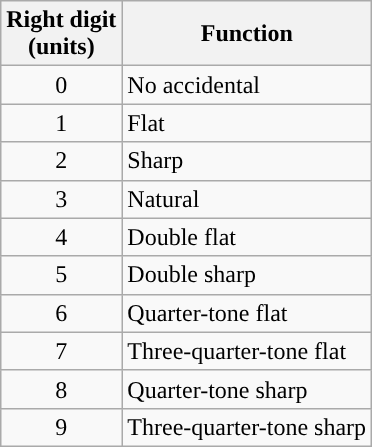<table class="wikitable" style="text-align: left">
<tr>
<th>Right digit<br>(units)</th>
<th>Function</th>
</tr>
<tr>
<td style="text-align: center">0</td>
<td>No accidental</td>
</tr>
<tr>
<td style="text-align: center">1</td>
<td>Flat</td>
</tr>
<tr>
<td style="text-align: center">2</td>
<td>Sharp</td>
</tr>
<tr>
<td style="text-align: center">3</td>
<td>Natural</td>
</tr>
<tr>
<td style="text-align: center">4</td>
<td>Double flat</td>
</tr>
<tr>
<td style="text-align: center">5</td>
<td>Double sharp</td>
</tr>
<tr>
<td style="text-align: center">6</td>
<td>Quarter-tone flat</td>
</tr>
<tr>
<td style="text-align: center">7</td>
<td>Three-quarter-tone flat</td>
</tr>
<tr>
<td style="text-align: center">8</td>
<td>Quarter-tone sharp</td>
</tr>
<tr>
<td style="text-align: center">9</td>
<td>Three-quarter-tone sharp</td>
</tr>
</table>
